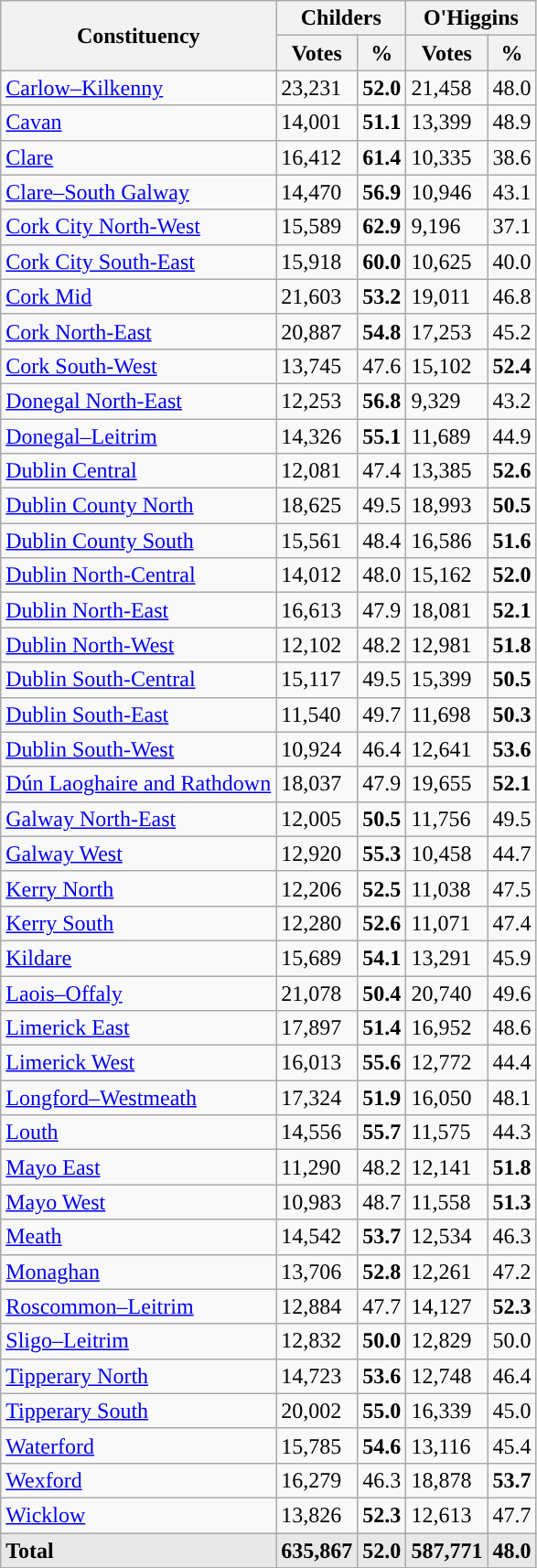<table class="wikitable sortable">
<tr>
<th rowspan="2">Constituency</th>
<th colspan="2">Childers</th>
<th colspan="2">O'Higgins</th>
</tr>
<tr>
<th>Votes</th>
<th>%</th>
<th>Votes</th>
<th>%</th>
</tr>
<tr>
<td><a href='#'>Carlow–Kilkenny</a></td>
<td>23,231</td>
<td><strong>52.0</strong></td>
<td>21,458</td>
<td>48.0</td>
</tr>
<tr>
<td><a href='#'>Cavan</a></td>
<td>14,001</td>
<td><strong>51.1</strong></td>
<td>13,399</td>
<td>48.9</td>
</tr>
<tr>
<td><a href='#'>Clare</a></td>
<td>16,412</td>
<td><strong>61.4</strong></td>
<td>10,335</td>
<td>38.6</td>
</tr>
<tr>
<td><a href='#'>Clare–South Galway</a></td>
<td>14,470</td>
<td><strong>56.9</strong></td>
<td>10,946</td>
<td>43.1</td>
</tr>
<tr>
<td><a href='#'>Cork City North-West</a></td>
<td>15,589</td>
<td><strong>62.9</strong></td>
<td>9,196</td>
<td>37.1</td>
</tr>
<tr>
<td><a href='#'>Cork City South-East</a></td>
<td>15,918</td>
<td><strong>60.0</strong></td>
<td>10,625</td>
<td>40.0</td>
</tr>
<tr>
<td><a href='#'>Cork Mid</a></td>
<td>21,603</td>
<td><strong>53.2</strong></td>
<td>19,011</td>
<td>46.8</td>
</tr>
<tr>
<td><a href='#'>Cork North-East</a></td>
<td>20,887</td>
<td><strong>54.8</strong></td>
<td>17,253</td>
<td>45.2</td>
</tr>
<tr>
<td><a href='#'>Cork South-West</a></td>
<td>13,745</td>
<td>47.6</td>
<td>15,102</td>
<td><strong>52.4</strong></td>
</tr>
<tr>
<td><a href='#'>Donegal North-East</a></td>
<td>12,253</td>
<td><strong>56.8</strong></td>
<td>9,329</td>
<td>43.2</td>
</tr>
<tr>
<td><a href='#'>Donegal–Leitrim</a></td>
<td>14,326</td>
<td><strong>55.1</strong></td>
<td>11,689</td>
<td>44.9</td>
</tr>
<tr>
<td><a href='#'>Dublin Central</a></td>
<td>12,081</td>
<td>47.4</td>
<td>13,385</td>
<td><strong>52.6</strong></td>
</tr>
<tr>
<td><a href='#'>Dublin County North</a></td>
<td>18,625</td>
<td>49.5</td>
<td>18,993</td>
<td><strong>50.5</strong></td>
</tr>
<tr>
<td><a href='#'>Dublin County South</a></td>
<td>15,561</td>
<td>48.4</td>
<td>16,586</td>
<td><strong>51.6</strong></td>
</tr>
<tr>
<td><a href='#'>Dublin North-Central</a></td>
<td>14,012</td>
<td>48.0</td>
<td>15,162</td>
<td><strong>52.0</strong></td>
</tr>
<tr>
<td><a href='#'>Dublin North-East</a></td>
<td>16,613</td>
<td>47.9</td>
<td>18,081</td>
<td><strong>52.1</strong></td>
</tr>
<tr>
<td><a href='#'>Dublin North-West</a></td>
<td>12,102</td>
<td>48.2</td>
<td>12,981</td>
<td><strong>51.8</strong></td>
</tr>
<tr>
<td><a href='#'>Dublin South-Central</a></td>
<td>15,117</td>
<td>49.5</td>
<td>15,399</td>
<td><strong>50.5</strong></td>
</tr>
<tr>
<td><a href='#'>Dublin South-East</a></td>
<td>11,540</td>
<td>49.7</td>
<td>11,698</td>
<td><strong>50.3</strong></td>
</tr>
<tr>
<td><a href='#'>Dublin South-West</a></td>
<td>10,924</td>
<td>46.4</td>
<td>12,641</td>
<td><strong>53.6</strong></td>
</tr>
<tr>
<td><a href='#'>Dún Laoghaire and Rathdown</a></td>
<td>18,037</td>
<td>47.9</td>
<td>19,655</td>
<td><strong>52.1</strong></td>
</tr>
<tr>
<td><a href='#'>Galway North-East</a></td>
<td>12,005</td>
<td><strong>50.5</strong></td>
<td>11,756</td>
<td>49.5</td>
</tr>
<tr>
<td><a href='#'>Galway West</a></td>
<td>12,920</td>
<td><strong>55.3</strong></td>
<td>10,458</td>
<td>44.7</td>
</tr>
<tr>
<td><a href='#'>Kerry North</a></td>
<td>12,206</td>
<td><strong>52.5</strong></td>
<td>11,038</td>
<td>47.5</td>
</tr>
<tr>
<td><a href='#'>Kerry South</a></td>
<td>12,280</td>
<td><strong>52.6</strong></td>
<td>11,071</td>
<td>47.4</td>
</tr>
<tr>
<td><a href='#'>Kildare</a></td>
<td>15,689</td>
<td><strong>54.1</strong></td>
<td>13,291</td>
<td>45.9</td>
</tr>
<tr>
<td><a href='#'>Laois–Offaly</a></td>
<td>21,078</td>
<td><strong>50.4</strong></td>
<td>20,740</td>
<td>49.6</td>
</tr>
<tr>
<td><a href='#'>Limerick East</a></td>
<td>17,897</td>
<td><strong>51.4</strong></td>
<td>16,952</td>
<td>48.6</td>
</tr>
<tr>
<td><a href='#'>Limerick West</a></td>
<td>16,013</td>
<td><strong>55.6</strong></td>
<td>12,772</td>
<td>44.4</td>
</tr>
<tr>
<td><a href='#'>Longford–Westmeath</a></td>
<td>17,324</td>
<td><strong>51.9</strong></td>
<td>16,050</td>
<td>48.1</td>
</tr>
<tr>
<td><a href='#'>Louth</a></td>
<td>14,556</td>
<td><strong>55.7</strong></td>
<td>11,575</td>
<td>44.3</td>
</tr>
<tr>
<td><a href='#'>Mayo East</a></td>
<td>11,290</td>
<td>48.2</td>
<td>12,141</td>
<td><strong>51.8</strong></td>
</tr>
<tr>
<td><a href='#'>Mayo West</a></td>
<td>10,983</td>
<td>48.7</td>
<td>11,558</td>
<td><strong>51.3</strong></td>
</tr>
<tr>
<td><a href='#'>Meath</a></td>
<td>14,542</td>
<td><strong>53.7</strong></td>
<td>12,534</td>
<td>46.3</td>
</tr>
<tr>
<td><a href='#'>Monaghan</a></td>
<td>13,706</td>
<td><strong>52.8</strong></td>
<td>12,261</td>
<td>47.2</td>
</tr>
<tr>
<td><a href='#'>Roscommon–Leitrim</a></td>
<td>12,884</td>
<td>47.7</td>
<td>14,127</td>
<td><strong>52.3</strong></td>
</tr>
<tr>
<td><a href='#'>Sligo–Leitrim</a></td>
<td>12,832</td>
<td><strong>50.0</strong></td>
<td>12,829</td>
<td>50.0</td>
</tr>
<tr>
<td><a href='#'>Tipperary North</a></td>
<td>14,723</td>
<td><strong>53.6</strong></td>
<td>12,748</td>
<td>46.4</td>
</tr>
<tr>
<td><a href='#'>Tipperary South</a></td>
<td>20,002</td>
<td><strong>55.0</strong></td>
<td>16,339</td>
<td>45.0</td>
</tr>
<tr>
<td><a href='#'>Waterford</a></td>
<td>15,785</td>
<td><strong>54.6</strong></td>
<td>13,116</td>
<td>45.4</td>
</tr>
<tr>
<td><a href='#'>Wexford</a></td>
<td>16,279</td>
<td>46.3</td>
<td>18,878</td>
<td><strong>53.7</strong></td>
</tr>
<tr>
<td><a href='#'>Wicklow</a></td>
<td>13,826</td>
<td><strong>52.3</strong></td>
<td>12,613</td>
<td>47.7</td>
</tr>
<tr class="sortbottom" style="font-weight:bold; background:rgb(232,232,232);">
<td>Total</td>
<td>635,867</td>
<td>52.0</td>
<td>587,771</td>
<td>48.0</td>
</tr>
</table>
